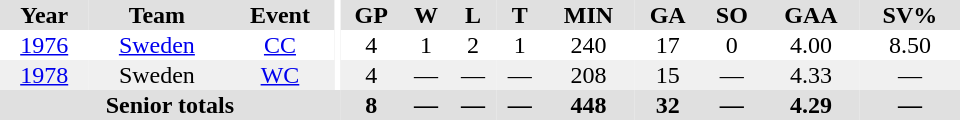<table border="0" cellpadding="1" cellspacing="0" ID="Table3" style="text-align:center; width:40em">
<tr ALIGN="center" bgcolor="#e0e0e0">
<th>Year</th>
<th>Team</th>
<th>Event</th>
<th rowspan="99" bgcolor="#ffffff"></th>
<th>GP</th>
<th>W</th>
<th>L</th>
<th>T</th>
<th>MIN</th>
<th>GA</th>
<th>SO</th>
<th>GAA</th>
<th>SV%</th>
</tr>
<tr>
<td><a href='#'>1976</a></td>
<td><a href='#'>Sweden</a></td>
<td><a href='#'>CC</a></td>
<td>4</td>
<td>1</td>
<td>2</td>
<td>1</td>
<td>240</td>
<td>17</td>
<td>0</td>
<td>4.00</td>
<td>8.50</td>
</tr>
<tr bgcolor="#f0f0f0">
<td><a href='#'>1978</a></td>
<td>Sweden</td>
<td><a href='#'>WC</a></td>
<td>4</td>
<td>—</td>
<td>—</td>
<td>—</td>
<td>208</td>
<td>15</td>
<td>—</td>
<td>4.33</td>
<td>—</td>
</tr>
<tr bgcolor="#e0e0e0">
<th colspan=4>Senior totals</th>
<th>8</th>
<th>—</th>
<th>—</th>
<th>—</th>
<th>448</th>
<th>32</th>
<th>—</th>
<th>4.29</th>
<th>—</th>
</tr>
</table>
